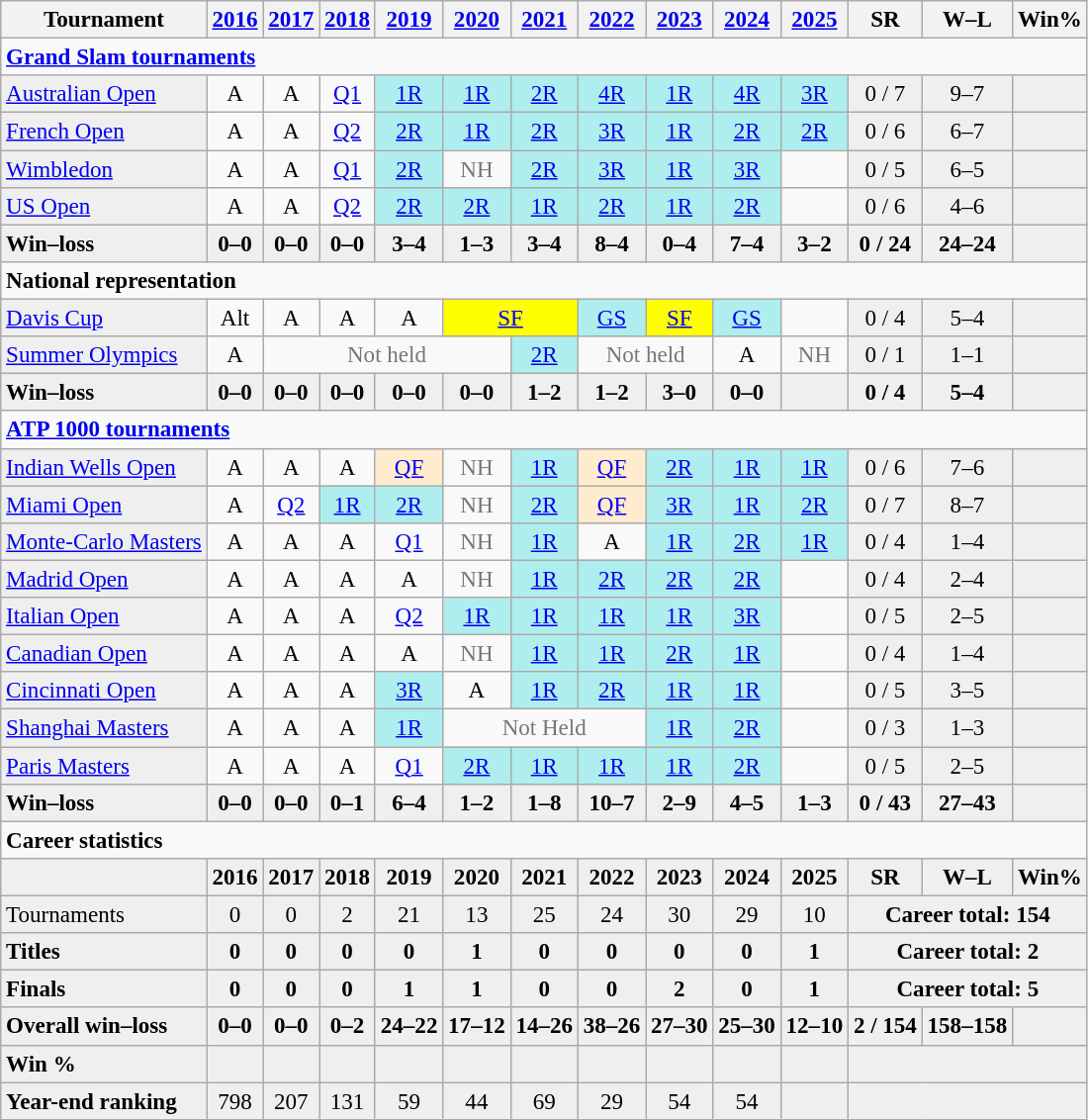<table class="wikitable nowrap" style=text-align:center;font-size:96%>
<tr>
<th>Tournament</th>
<th><a href='#'>2016</a></th>
<th><a href='#'>2017</a></th>
<th><a href='#'>2018</a></th>
<th><a href='#'>2019</a></th>
<th><a href='#'>2020</a></th>
<th><a href='#'>2021</a></th>
<th><a href='#'>2022</a></th>
<th><a href='#'>2023</a></th>
<th><a href='#'>2024</a></th>
<th><a href='#'>2025</a></th>
<th>SR</th>
<th>W–L</th>
<th>Win%</th>
</tr>
<tr>
<td colspan="14" align="left"><a href='#'><strong>Grand Slam tournaments</strong></a></td>
</tr>
<tr>
<td bgcolor=#EFEFEF align=left><a href='#'>Australian Open</a></td>
<td>A</td>
<td>A</td>
<td><a href='#'>Q1</a></td>
<td bgcolor=afeeee><a href='#'>1R</a></td>
<td bgcolor=afeeee><a href='#'>1R</a></td>
<td bgcolor=afeeee><a href='#'>2R</a></td>
<td bgcolor=afeeee><a href='#'>4R</a></td>
<td bgcolor=afeeee><a href='#'>1R</a></td>
<td bgcolor=afeeee><a href='#'>4R</a></td>
<td bgcolor=afeeee><a href='#'>3R</a></td>
<td bgcolor=#EFEFEF>0 / 7</td>
<td bgcolor=#EFEFEF>9–7</td>
<td bgcolor=#EFEFEF></td>
</tr>
<tr>
<td bgcolor=#EFEFEF align=left><a href='#'>French Open</a></td>
<td>A</td>
<td>A</td>
<td><a href='#'>Q2</a></td>
<td bgcolor=afeeee><a href='#'>2R</a></td>
<td bgcolor=afeeee><a href='#'>1R</a></td>
<td bgcolor=afeeee><a href='#'>2R</a></td>
<td bgcolor=afeeee><a href='#'>3R</a></td>
<td bgcolor=afeeee><a href='#'>1R</a></td>
<td bgcolor=afeeee><a href='#'>2R</a></td>
<td bgcolor=afeeee><a href='#'>2R</a></td>
<td bgcolor=#EFEFEF>0 / 6</td>
<td bgcolor=#EFEFEF>6–7</td>
<td bgcolor=#EFEFEF></td>
</tr>
<tr>
<td bgcolor=#EFEFEF align=left><a href='#'>Wimbledon</a></td>
<td>A</td>
<td>A</td>
<td><a href='#'>Q1</a></td>
<td bgcolor=afeeee><a href='#'>2R</a></td>
<td style=color:#767676>NH</td>
<td bgcolor=afeeee><a href='#'>2R</a></td>
<td bgcolor=afeeee><a href='#'>3R</a></td>
<td bgcolor=afeeee><a href='#'>1R</a></td>
<td bgcolor=afeeee><a href='#'>3R</a></td>
<td></td>
<td bgcolor=#EFEFEF>0 / 5</td>
<td bgcolor=#EFEFEF>6–5</td>
<td bgcolor=#EFEFEF></td>
</tr>
<tr>
<td bgcolor=#EFEFEF align=left><a href='#'>US Open</a></td>
<td>A</td>
<td>A</td>
<td><a href='#'>Q2</a></td>
<td bgcolor=afeeee><a href='#'>2R</a></td>
<td bgcolor=afeeee><a href='#'>2R</a></td>
<td bgcolor=afeeee><a href='#'>1R</a></td>
<td bgcolor=afeeee><a href='#'>2R</a></td>
<td bgcolor=afeeee><a href='#'>1R</a></td>
<td bgcolor=afeeee><a href='#'>2R</a></td>
<td></td>
<td bgcolor=#EFEFEF>0 / 6</td>
<td bgcolor=#EFEFEF>4–6</td>
<td bgcolor=#EFEFEF></td>
</tr>
<tr style=background:#efefef;font-weight:bold>
<td style=text-align:left>Win–loss</td>
<td>0–0</td>
<td>0–0</td>
<td>0–0</td>
<td>3–4</td>
<td>1–3</td>
<td>3–4</td>
<td>8–4</td>
<td>0–4</td>
<td>7–4</td>
<td>3–2</td>
<td>0 / 24</td>
<td>24–24</td>
<td></td>
</tr>
<tr>
<td colspan="14" align="left"><strong>National representation</strong></td>
</tr>
<tr>
<td bgcolor=#EFEFEF align=left><a href='#'>Davis Cup</a></td>
<td>Alt</td>
<td>A</td>
<td>A</td>
<td>A</td>
<td colspan=2 bgcolor=yellow><a href='#'>SF</a></td>
<td bgcolor=afeeee><a href='#'>GS</a></td>
<td bgcolor=yellow><a href='#'>SF</a></td>
<td bgcolor=afeeee><a href='#'>GS</a></td>
<td></td>
<td bgcolor=#EFEFEF>0 / 4</td>
<td bgcolor=#EFEFEF>5–4</td>
<td bgcolor=#EFEFEF></td>
</tr>
<tr>
<td bgcolor=#EFEFEF align=left><a href='#'>Summer Olympics</a></td>
<td>A</td>
<td style=color:#767676 colspan=4>Not held</td>
<td bgcolor=afeeee><a href='#'>2R</a></td>
<td style=color:#767676 colspan=2>Not held</td>
<td>A</td>
<td style=color:#767676 colspan=1>NH</td>
<td bgcolor=#EFEFEF>0 / 1</td>
<td bgcolor=#EFEFEF>1–1</td>
<td bgcolor=#EFEFEF></td>
</tr>
<tr style=background:#efefef;font-weight:bold>
<td style=text-align:left>Win–loss</td>
<td>0–0</td>
<td>0–0</td>
<td>0–0</td>
<td>0–0</td>
<td>0–0</td>
<td>1–2</td>
<td>1–2</td>
<td>3–0</td>
<td>0–0</td>
<td></td>
<td>0 / 4</td>
<td>5–4</td>
<td></td>
</tr>
<tr>
<td colspan="14" align="left"><strong><a href='#'>ATP 1000 tournaments</a></strong></td>
</tr>
<tr>
<td bgcolor=#EFEFEF align=left><a href='#'>Indian Wells Open</a></td>
<td>A</td>
<td>A</td>
<td>A</td>
<td bgcolor=ffebcd><a href='#'>QF</a></td>
<td style=color:#767676>NH</td>
<td bgcolor=afeeee><a href='#'>1R</a></td>
<td bgcolor=ffebcd><a href='#'>QF</a></td>
<td bgcolor=afeeee><a href='#'>2R</a></td>
<td bgcolor=afeeee><a href='#'>1R</a></td>
<td bgcolor=afeeee><a href='#'>1R</a></td>
<td bgcolor=#EFEFEF>0 / 6</td>
<td bgcolor=#EFEFEF>7–6</td>
<td bgcolor=#EFEFEF></td>
</tr>
<tr>
<td bgcolor=#EFEFEF align=left><a href='#'>Miami Open</a></td>
<td>A</td>
<td><a href='#'>Q2</a></td>
<td bgcolor=afeeee><a href='#'>1R</a></td>
<td bgcolor=afeeee><a href='#'>2R</a></td>
<td style=color:#767676>NH</td>
<td bgcolor=afeeee><a href='#'>2R</a></td>
<td bgcolor=ffebcd><a href='#'>QF</a></td>
<td bgcolor=afeeee><a href='#'>3R</a></td>
<td bgcolor=afeeee><a href='#'>1R</a></td>
<td bgcolor=afeeee><a href='#'>2R</a></td>
<td bgcolor=#EFEFEF>0 / 7</td>
<td bgcolor=#EFEFEF>8–7</td>
<td bgcolor=#EFEFEF></td>
</tr>
<tr>
<td bgcolor=#EFEFEF align=left><a href='#'>Monte-Carlo Masters</a></td>
<td>A</td>
<td>A</td>
<td>A</td>
<td><a href='#'>Q1</a></td>
<td style=color:#767676>NH</td>
<td bgcolor=afeeee><a href='#'>1R</a></td>
<td>A</td>
<td bgcolor=afeeee><a href='#'>1R</a></td>
<td bgcolor=afeeee><a href='#'>2R</a></td>
<td bgcolor=afeeee><a href='#'>1R</a></td>
<td bgcolor=#EFEFEF>0 / 4</td>
<td bgcolor=#EFEFEF>1–4</td>
<td bgcolor=#EFEFEF></td>
</tr>
<tr>
<td bgcolor=#EFEFEF align=left><a href='#'>Madrid Open</a></td>
<td>A</td>
<td>A</td>
<td>A</td>
<td>A</td>
<td style=color:#767676>NH</td>
<td bgcolor=afeeee><a href='#'>1R</a></td>
<td bgcolor=afeeee><a href='#'>2R</a></td>
<td bgcolor=afeeee><a href='#'>2R</a></td>
<td bgcolor=afeeee><a href='#'>2R</a></td>
<td></td>
<td bgcolor=#EFEFEF>0 / 4</td>
<td bgcolor=#EFEFEF>2–4</td>
<td bgcolor=#EFEFEF></td>
</tr>
<tr>
<td bgcolor=#EFEFEF align=left><a href='#'>Italian Open</a></td>
<td>A</td>
<td>A</td>
<td>A</td>
<td><a href='#'>Q2</a></td>
<td bgcolor=afeeee><a href='#'>1R</a></td>
<td bgcolor=afeeee><a href='#'>1R</a></td>
<td bgcolor=afeeee><a href='#'>1R</a></td>
<td bgcolor=afeeee><a href='#'>1R</a></td>
<td bgcolor=afeeee><a href='#'>3R</a></td>
<td></td>
<td bgcolor=#EFEFEF>0 / 5</td>
<td bgcolor=#EFEFEF>2–5</td>
<td bgcolor=#EFEFEF></td>
</tr>
<tr>
<td bgcolor=#EFEFEF align=left><a href='#'>Canadian Open</a></td>
<td>A</td>
<td>A</td>
<td>A</td>
<td>A</td>
<td style=color:#767676>NH</td>
<td bgcolor=afeeee><a href='#'>1R</a></td>
<td bgcolor=afeeee><a href='#'>1R</a></td>
<td bgcolor=afeeee><a href='#'>2R</a></td>
<td bgcolor=afeeee><a href='#'>1R</a></td>
<td></td>
<td bgcolor=#EFEFEF>0 / 4</td>
<td bgcolor=#EFEFEF>1–4</td>
<td bgcolor=#EFEFEF></td>
</tr>
<tr>
<td bgcolor=#EFEFEF align=left><a href='#'>Cincinnati Open</a></td>
<td>A</td>
<td>A</td>
<td>A</td>
<td bgcolor=afeeee><a href='#'>3R</a></td>
<td>A</td>
<td bgcolor=afeeee><a href='#'>1R</a></td>
<td bgcolor=afeeee><a href='#'>2R</a></td>
<td bgcolor=afeeee><a href='#'>1R</a></td>
<td bgcolor=afeeee><a href='#'>1R</a></td>
<td></td>
<td bgcolor=#EFEFEF>0 / 5</td>
<td bgcolor=#EFEFEF>3–5</td>
<td bgcolor=#EFEFEF></td>
</tr>
<tr>
<td bgcolor=#EFEFEF align=left><a href='#'>Shanghai Masters</a></td>
<td>A</td>
<td>A</td>
<td>A</td>
<td bgcolor=afeeee><a href='#'>1R</a></td>
<td colspan=3 style=color:#767676>Not Held</td>
<td bgcolor=afeeee><a href='#'>1R</a></td>
<td bgcolor=afeeee><a href='#'>2R</a></td>
<td></td>
<td bgcolor=#EFEFEF>0 / 3</td>
<td bgcolor=#EFEFEF>1–3</td>
<td bgcolor=#EFEFEF></td>
</tr>
<tr>
<td bgcolor=#EFEFEF align=left><a href='#'>Paris Masters</a></td>
<td>A</td>
<td>A</td>
<td>A</td>
<td><a href='#'>Q1</a></td>
<td bgcolor=afeeee><a href='#'>2R</a></td>
<td bgcolor=afeeee><a href='#'>1R</a></td>
<td bgcolor=afeeee><a href='#'>1R</a></td>
<td bgcolor=afeeee><a href='#'>1R</a></td>
<td bgcolor=afeeee><a href='#'>2R</a></td>
<td></td>
<td bgcolor=#EFEFEF>0 / 5</td>
<td bgcolor=#EFEFEF>2–5</td>
<td bgcolor=#EFEFEF></td>
</tr>
<tr style=background:#efefef;font-weight:bold>
<td style=text-align:left>Win–loss</td>
<td>0–0</td>
<td>0–0</td>
<td>0–1</td>
<td>6–4</td>
<td>1–2</td>
<td>1–8</td>
<td>10–7</td>
<td>2–9</td>
<td>4–5</td>
<td>1–3</td>
<td>0 / 43</td>
<td>27–43</td>
<td></td>
</tr>
<tr>
<td colspan="14" style="text-align:left"><strong>Career statistics</strong></td>
</tr>
<tr style=background:#efefef;font-weight:bold>
<td></td>
<td>2016</td>
<td>2017</td>
<td>2018</td>
<td>2019</td>
<td>2020</td>
<td>2021</td>
<td>2022</td>
<td>2023</td>
<td>2024</td>
<td>2025</td>
<td>SR</td>
<td>W–L</td>
<td>Win%</td>
</tr>
<tr style=background:#efefef>
<td align=left>Tournaments</td>
<td>0</td>
<td>0</td>
<td>2</td>
<td>21</td>
<td>13</td>
<td>25</td>
<td>24</td>
<td>30</td>
<td>29</td>
<td>10</td>
<td colspan=3><strong>Career total: 154</strong></td>
</tr>
<tr style=background:#efefef;font-weight:bold>
<td style=text-align:left>Titles</td>
<td>0</td>
<td>0</td>
<td>0</td>
<td>0</td>
<td>1</td>
<td>0</td>
<td>0</td>
<td>0</td>
<td>0</td>
<td>1</td>
<td colspan=3>Career total: 2</td>
</tr>
<tr style=background:#efefef;font-weight:bold>
<td style=text-align:left>Finals</td>
<td>0</td>
<td>0</td>
<td>0</td>
<td>1</td>
<td>1</td>
<td>0</td>
<td>0</td>
<td>2</td>
<td>0</td>
<td>1</td>
<td colspan=3>Career total: 5</td>
</tr>
<tr style=background:#efefef;font-weight:bold>
<td style=text-align:left>Overall win–loss</td>
<td>0–0</td>
<td>0–0</td>
<td>0–2</td>
<td>24–22</td>
<td>17–12</td>
<td>14–26</td>
<td>38–26</td>
<td>27–30</td>
<td>25–30</td>
<td>12–10</td>
<td>2 / 154</td>
<td>158–158</td>
<td></td>
</tr>
<tr style=background:#efefef;font-weight:bold>
<td style=text-align:left>Win %</td>
<td></td>
<td></td>
<td></td>
<td></td>
<td></td>
<td></td>
<td></td>
<td></td>
<td></td>
<td></td>
<td colspan="3"></td>
</tr>
<tr style=background:#efefef>
<td align=left><strong>Year-end ranking</strong></td>
<td>798</td>
<td>207</td>
<td>131</td>
<td>59</td>
<td>44</td>
<td>69</td>
<td>29</td>
<td>54</td>
<td>54</td>
<td></td>
<td colspan=3></td>
</tr>
</table>
